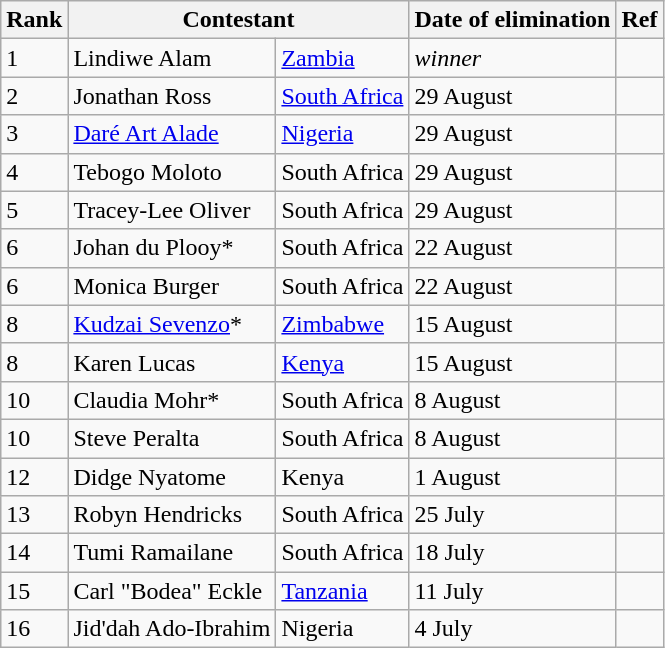<table class="wikitable">
<tr>
<th>Rank</th>
<th colspan=2>Contestant</th>
<th>Date of elimination</th>
<th>Ref</th>
</tr>
<tr>
<td>1</td>
<td>Lindiwe Alam</td>
<td><a href='#'>Zambia</a></td>
<td><em>winner</em></td>
<td></td>
</tr>
<tr>
<td>2</td>
<td>Jonathan Ross</td>
<td><a href='#'>South Africa</a></td>
<td>29 August</td>
<td></td>
</tr>
<tr>
<td>3</td>
<td><a href='#'>Daré Art Alade</a></td>
<td><a href='#'>Nigeria</a></td>
<td>29 August</td>
<td></td>
</tr>
<tr>
<td>4</td>
<td>Tebogo Moloto</td>
<td>South Africa</td>
<td>29 August</td>
<td></td>
</tr>
<tr>
<td>5</td>
<td>Tracey-Lee Oliver</td>
<td>South Africa</td>
<td>29 August</td>
<td></td>
</tr>
<tr>
<td>6</td>
<td>Johan du Plooy*</td>
<td>South Africa</td>
<td>22 August</td>
<td></td>
</tr>
<tr>
<td>6</td>
<td>Monica Burger</td>
<td>South Africa</td>
<td>22 August</td>
<td></td>
</tr>
<tr>
<td>8</td>
<td><a href='#'>Kudzai Sevenzo</a>*</td>
<td><a href='#'>Zimbabwe</a></td>
<td>15 August</td>
<td></td>
</tr>
<tr>
<td>8</td>
<td>Karen Lucas</td>
<td><a href='#'>Kenya</a></td>
<td>15 August</td>
<td></td>
</tr>
<tr>
<td>10</td>
<td>Claudia Mohr*</td>
<td>South Africa</td>
<td>8 August</td>
<td></td>
</tr>
<tr>
<td>10</td>
<td>Steve Peralta</td>
<td>South Africa</td>
<td>8 August</td>
<td></td>
</tr>
<tr>
<td>12</td>
<td>Didge Nyatome</td>
<td>Kenya</td>
<td>1 August</td>
<td></td>
</tr>
<tr>
<td>13</td>
<td>Robyn Hendricks</td>
<td>South Africa</td>
<td>25 July</td>
<td></td>
</tr>
<tr>
<td>14</td>
<td>Tumi Ramailane</td>
<td>South Africa</td>
<td>18 July</td>
<td></td>
</tr>
<tr>
<td>15</td>
<td>Carl "Bodea" Eckle</td>
<td><a href='#'>Tanzania</a></td>
<td>11 July</td>
<td></td>
</tr>
<tr>
<td>16</td>
<td>Jid'dah Ado-Ibrahim</td>
<td>Nigeria</td>
<td>4 July</td>
<td></td>
</tr>
</table>
